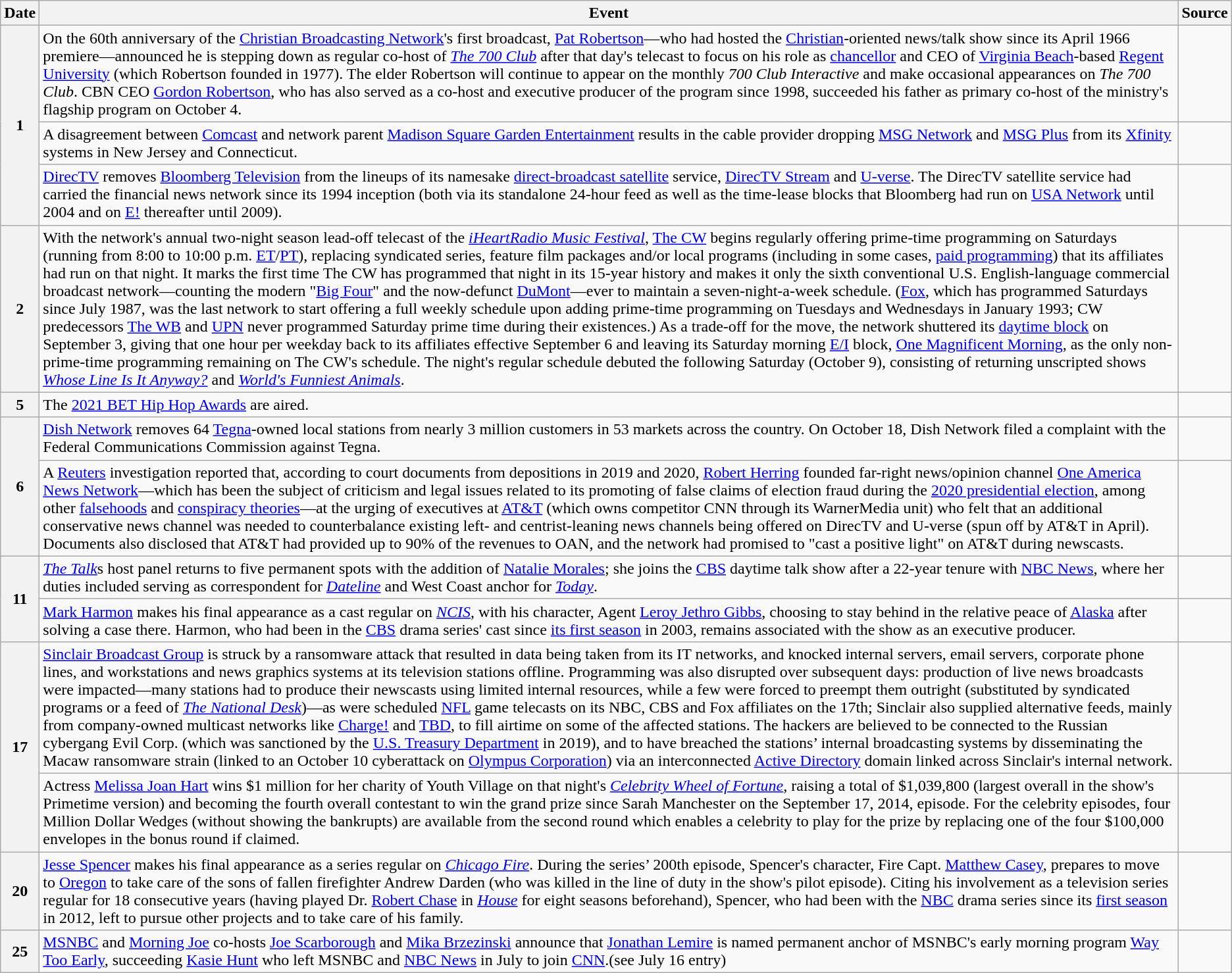<table class="wikitable">
<tr>
<th>Date</th>
<th>Event</th>
<th>Source</th>
</tr>
<tr>
<th rowspan="3">1</th>
<td>On the 60th anniversary of the <a href='#'>Christian Broadcasting Network</a>'s first broadcast, <a href='#'>Pat Robertson</a>—who had hosted the <a href='#'>Christian</a>-oriented news/talk show since its April 1966 premiere—announced he is stepping down as regular co-host of <em><a href='#'>The 700 Club</a></em> after that day's telecast to focus on his role as <a href='#'>chancellor</a> and CEO of <a href='#'>Virginia Beach</a>-based <a href='#'>Regent University</a> (which Robertson founded in 1977). The elder Robertson will continue to appear on the monthly <em>700 Club Interactive</em> and make occasional appearances on <em>The 700 Club</em>. CBN CEO <a href='#'>Gordon Robertson</a>, who has also served as a co-host and executive producer of the program since 1998, succeeded his father as primary co-host of the ministry's flagship program on October 4.</td>
<td></td>
</tr>
<tr>
<td>A disagreement between <a href='#'>Comcast</a> and network parent <a href='#'>Madison Square Garden Entertainment</a> results in the cable provider dropping <a href='#'>MSG Network</a> and <a href='#'>MSG Plus</a> from its <a href='#'>Xfinity</a> systems in New Jersey and Connecticut.</td>
<td></td>
</tr>
<tr>
<td><a href='#'>DirecTV</a> removes <a href='#'>Bloomberg Television</a> from the lineups of its namesake <a href='#'>direct-broadcast satellite</a> service, <a href='#'>DirecTV Stream</a> and <a href='#'>U-verse</a>. The DirecTV satellite service had carried the financial news network since its 1994 inception (both via its standalone 24-hour feed as well as the time-lease blocks that Bloomberg had run on <a href='#'>USA Network</a> until 2004 and on <a href='#'>E!</a> thereafter until 2009).</td>
<td></td>
</tr>
<tr>
<th>2</th>
<td>With the network's annual two-night season lead-off telecast of the <em><a href='#'>iHeartRadio Music Festival</a></em>, <a href='#'>The CW</a> begins regularly offering prime-time programming on Saturdays (running from 8:00 to 10:00 p.m. <a href='#'>ET</a>/<a href='#'>PT</a>), replacing syndicated series, feature film packages and/or local programs (including in some cases, <a href='#'>paid programming</a>) that its affiliates had run on that night. It marks the first time The CW has programmed that night in its 15-year history and makes it only the sixth conventional U.S. English-language commercial broadcast network—counting the modern "<a href='#'>Big Four</a>" and the now-defunct <a href='#'>DuMont</a>—ever to maintain a seven-night-a-week schedule. (<a href='#'>Fox</a>, which has programmed Saturdays since July 1987, was the last network to start offering a full weekly schedule upon adding prime-time programming on Tuesdays and Wednesdays in January 1993; CW predecessors <a href='#'>The WB</a> and <a href='#'>UPN</a> never programmed Saturday prime time during their existences.) As a trade-off for the move, the network shuttered its <a href='#'>daytime block</a> on September 3, giving that one hour per weekday back to its affiliates effective September 6 and leaving its Saturday morning <a href='#'>E/I</a> block, <a href='#'>One Magnificent Morning</a>, as the only non-prime-time programming remaining on The CW's schedule. The night's regular schedule debuted the following Saturday (October 9), consisting of returning unscripted shows <em><a href='#'>Whose Line Is It Anyway?</a></em> and <em><a href='#'>World's Funniest Animals</a></em>.</td>
<td></td>
</tr>
<tr>
<th>5</th>
<td>The <a href='#'>2021 BET Hip Hop Awards</a> are aired.</td>
<td></td>
</tr>
<tr>
<th rowspan=2>6</th>
<td><a href='#'>Dish Network</a> removes 64 <a href='#'>Tegna</a>-owned local stations from nearly 3 million customers in 53 markets across the country. On October 18, Dish Network filed a complaint with the Federal Communications Commission against Tegna.</td>
<td></td>
</tr>
<tr>
<td>A <a href='#'>Reuters</a> investigation reported that, according to court documents from depositions in 2019 and 2020, <a href='#'>Robert Herring</a> founded far-right news/opinion channel <a href='#'>One America News Network</a>—which has been the subject of criticism and legal issues related to its promoting of false claims of election fraud during the <a href='#'>2020 presidential election</a>, among other <a href='#'>falsehoods</a> and <a href='#'>conspiracy theories</a>—at the urging of executives at <a href='#'>AT&T</a> (which owns competitor CNN through its WarnerMedia unit) who felt that an additional conservative news channel was needed to counterbalance existing left- and centrist-leaning news channels being offered on DirecTV and U-verse (spun off by AT&T in April). Documents also disclosed that AT&T had provided up to 90% of the revenues to OAN, and the network had promised to "cast a positive light" on AT&T during newscasts.</td>
<td></td>
</tr>
<tr>
<th rowspan=2>11</th>
<td><em><a href='#'>The Talk</a></em>s host panel returns to five permanent spots with the addition of <a href='#'>Natalie Morales</a>; she joins the <a href='#'>CBS</a> daytime talk show after a 22-year tenure with <a href='#'>NBC News</a>, where her duties included serving as correspondent for <em><a href='#'>Dateline</a></em> and West Coast anchor for <em><a href='#'>Today</a></em>.</td>
<td></td>
</tr>
<tr>
<td><a href='#'>Mark Harmon</a> makes his final appearance as a cast regular on <em><a href='#'>NCIS</a></em>, with his character, Agent <a href='#'>Leroy Jethro Gibbs</a>, choosing to stay behind in the relative peace of <a href='#'>Alaska</a> after solving a case there.  Harmon, who had been in the <a href='#'>CBS</a> drama series' cast since <a href='#'>its first season</a> in 2003, remains associated with the show as an executive producer.</td>
<td></td>
</tr>
<tr>
<th rowspan=2>17</th>
<td><a href='#'>Sinclair Broadcast Group</a> is struck by a ransomware attack that resulted in data being taken from its IT networks, and knocked internal servers, email servers, corporate phone lines, and workstations and news graphics systems at its television stations offline. Programming was also disrupted over subsequent days: production of live news broadcasts were impacted—many stations had to produce their newscasts using limited internal resources, while a few were forced to preempt them outright (substituted by syndicated programs or a feed of <em><a href='#'>The National Desk</a></em>)—as were scheduled <a href='#'>NFL</a> game telecasts on its NBC, CBS and Fox affiliates on the 17th; Sinclair also supplied alternative feeds, mainly from company-owned multicast networks like <a href='#'>Charge!</a> and <a href='#'>TBD</a>, to fill airtime on some of the affected stations. The hackers are believed to be connected to the Russian cybergang Evil Corp. (which was sanctioned by the <a href='#'>U.S. Treasury Department</a> in 2019), and to have breached the stations’ internal broadcasting systems by disseminating the Macaw ransomware strain (linked to an October 10 cyberattack on <a href='#'>Olympus Corporation</a>) via an interconnected <a href='#'>Active Directory</a> domain linked across Sinclair's internal network.</td>
<td><br></td>
</tr>
<tr>
<td>Actress <a href='#'>Melissa Joan Hart</a> wins $1 million for her charity of Youth Village on that night's <em><a href='#'>Celebrity Wheel of Fortune</a></em>, raising a total of $1,039,800 (largest overall in the show's Primetime version) and becoming the fourth overall contestant to win the grand prize since Sarah Manchester on the September 17, 2014, episode. For the celebrity episodes, four Million Dollar Wedges (without showing the bankrupts) are available from the second round which enables a celebrity to play for the prize by replacing one of the four $100,000 envelopes in the bonus round if claimed.</td>
<td></td>
</tr>
<tr>
<th>20</th>
<td><a href='#'>Jesse Spencer</a> makes his final appearance as a series regular on <em><a href='#'>Chicago Fire</a></em>. During the series’ 200th episode, Spencer's character, Fire Capt. <a href='#'>Matthew Casey</a>, prepares to move to <a href='#'>Oregon</a> to take care of the sons of fallen firefighter Andrew Darden (who was killed in the line of duty in the show's pilot episode). Citing his involvement as a television series regular for 18 consecutive years (having played Dr. <a href='#'>Robert Chase</a> in <em><a href='#'>House</a></em> for eight seasons beforehand), Spencer, who had been with the <a href='#'>NBC</a> drama series since its <a href='#'>first season</a> in 2012, left to pursue other projects and to take care of his family.</td>
<td></td>
</tr>
<tr>
<th>25</th>
<td><a href='#'>MSNBC</a> and <a href='#'>Morning Joe</a> co-hosts <a href='#'>Joe Scarborough</a> and <a href='#'>Mika Brzezinski</a> announce that <a href='#'>Jonathan Lemire</a> is named permanent anchor of MSNBC's early morning program <a href='#'>Way Too Early</a>, succeeding <a href='#'>Kasie Hunt</a> who left MSNBC and <a href='#'>NBC News</a> in July to join <a href='#'>CNN</a>.(see July 16 entry)</td>
<td></td>
</tr>
</table>
